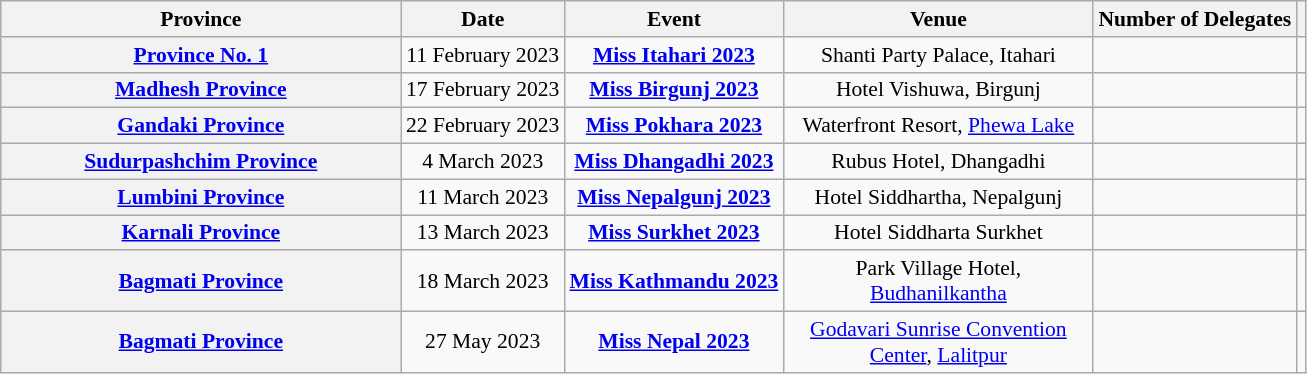<table class="wikitable" style="font-size: 90%";>
<tr>
<th width=260>Province</th>
<th>Date</th>
<th>Event</th>
<th width=200px>Venue</th>
<th>Number of Delegates</th>
<th></th>
</tr>
<tr>
<th> <a href='#'>Province No. 1</a></th>
<td align=center>11 February 2023</td>
<td align=center><strong><a href='#'>Miss Itahari 2023</a></strong></td>
<td align=center>Shanti Party Palace, Itahari</td>
<td></td>
<td align=center></td>
</tr>
<tr>
<th> <a href='#'>Madhesh Province</a></th>
<td align=center>17 February 2023</td>
<td align=center><strong><a href='#'>Miss Birgunj 2023</a></strong></td>
<td align=center>Hotel Vishuwa, Birgunj</td>
<td></td>
<td align=center></td>
</tr>
<tr>
<th> <a href='#'>Gandaki Province</a></th>
<td align=center>22 February 2023</td>
<td align=center><strong><a href='#'>Miss Pokhara 2023</a></strong></td>
<td align=center>Waterfront Resort, <a href='#'>Phewa Lake</a></td>
<td></td>
<td align=center></td>
</tr>
<tr>
<th> <a href='#'>Sudurpashchim Province</a></th>
<td align=center>4 March 2023</td>
<td align=center><strong><a href='#'>Miss Dhangadhi 2023</a></strong></td>
<td align=center>Rubus Hotel, Dhangadhi</td>
<td></td>
<td align=center></td>
</tr>
<tr>
<th> <a href='#'>Lumbini Province</a></th>
<td align=center>11 March 2023</td>
<td align=center><strong><a href='#'>Miss Nepalgunj 2023</a></strong></td>
<td align=center>Hotel Siddhartha, Nepalgunj</td>
<td></td>
<td align=center></td>
</tr>
<tr>
<th> <a href='#'>Karnali Province</a></th>
<td align=center>13 March 2023</td>
<td align=center><strong><a href='#'>Miss Surkhet 2023</a></strong></td>
<td align=center>Hotel Siddharta Surkhet</td>
<td></td>
<td align=center></td>
</tr>
<tr>
<th> <a href='#'>Bagmati Province</a></th>
<td align=center>18 March 2023</td>
<td align=center><strong><a href='#'>Miss Kathmandu 2023</a></strong></td>
<td align=center>Park Village Hotel, <a href='#'>Budhanilkantha</a></td>
<td></td>
<td align=center></td>
</tr>
<tr>
<th> <a href='#'>Bagmati Province</a></th>
<td align=center>27 May 2023</td>
<td align=center><strong><a href='#'>Miss Nepal 2023</a></strong></td>
<td align=center><a href='#'>Godavari Sunrise Convention Center</a>, <a href='#'>Lalitpur</a></td>
<td></td>
<td align=center></td>
</tr>
</table>
